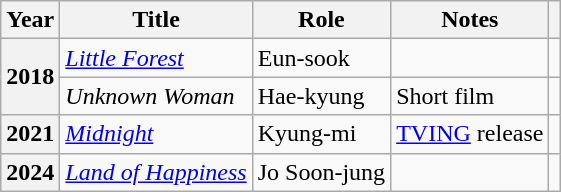<table class="wikitable plainrowheaders sortable">
<tr>
<th scope="col">Year</th>
<th scope="col">Title</th>
<th scope="col">Role</th>
<th scope="col">Notes</th>
<th scope="col" class="unsortable"></th>
</tr>
<tr>
<th scope="row"  rowspan="2">2018</th>
<td><em><a href='#'>Little Forest</a></em></td>
<td>Eun-sook</td>
<td></td>
<td style="text-align:center"></td>
</tr>
<tr>
<td><em>Unknown Woman</em></td>
<td>Hae-kyung</td>
<td>Short film</td>
<td style="text-align:center"></td>
</tr>
<tr>
<th scope="row">2021</th>
<td><em><a href='#'>Midnight</a></em></td>
<td>Kyung-mi</td>
<td><a href='#'>TVING</a> release</td>
<td style="text-align:center"></td>
</tr>
<tr>
<th scope="row">2024</th>
<td><em><a href='#'>Land of Happiness</a></em></td>
<td>Jo Soon-jung</td>
<td></td>
<td style="text-align:center"></td>
</tr>
</table>
